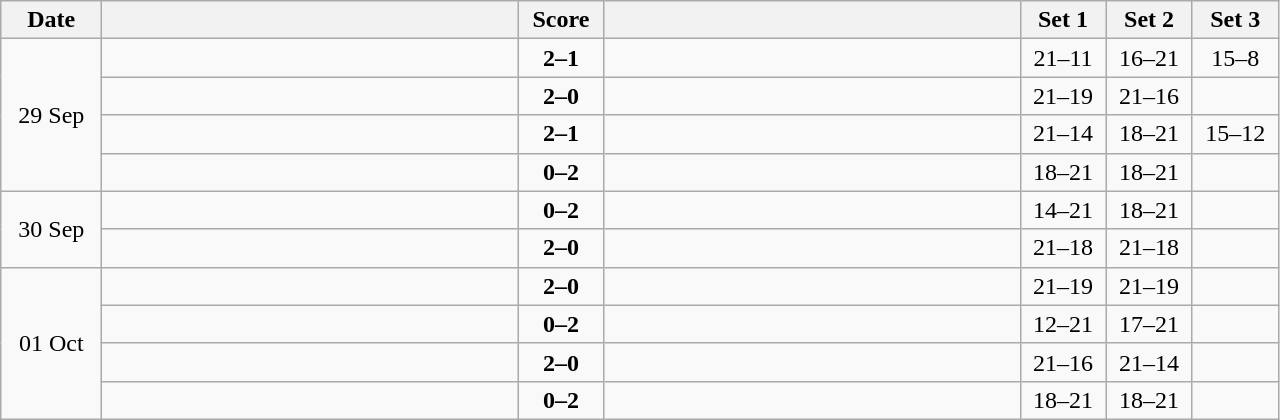<table class="wikitable" style="text-align: center;">
<tr>
<th width="60">Date</th>
<th align="right" width="270"></th>
<th width="50">Score</th>
<th align="left" width="270"></th>
<th width="50">Set 1</th>
<th width="50">Set 2</th>
<th width="50">Set 3</th>
</tr>
<tr>
<td rowspan=4>29 Sep</td>
<td align=left><strong></strong></td>
<td align=center><strong>2–1</strong></td>
<td align=left></td>
<td>21–11</td>
<td>16–21</td>
<td>15–8</td>
</tr>
<tr>
<td align=left><strong></strong></td>
<td align=center><strong>2–0</strong></td>
<td align=left></td>
<td>21–19</td>
<td>21–16</td>
<td></td>
</tr>
<tr>
<td align=left><strong></strong></td>
<td align=center><strong>2–1</strong></td>
<td align=left></td>
<td>21–14</td>
<td>18–21</td>
<td>15–12</td>
</tr>
<tr>
<td align=left></td>
<td align=center><strong>0–2</strong></td>
<td align=left><strong></strong></td>
<td>18–21</td>
<td>18–21</td>
<td></td>
</tr>
<tr>
<td rowspan=2>30 Sep</td>
<td align=left></td>
<td align=center><strong>0–2</strong></td>
<td align=left><strong></strong></td>
<td>14–21</td>
<td>18–21</td>
<td></td>
</tr>
<tr>
<td align=left><strong></strong></td>
<td align=center><strong>2–0</strong></td>
<td align=left></td>
<td>21–18</td>
<td>21–18</td>
<td></td>
</tr>
<tr>
<td rowspan=4>01 Oct</td>
<td align=left><strong></strong></td>
<td align=center><strong>2–0</strong></td>
<td align=left></td>
<td>21–19</td>
<td>21–19</td>
<td></td>
</tr>
<tr>
<td align=left></td>
<td align=center><strong>0–2</strong></td>
<td align=left><strong></strong></td>
<td>12–21</td>
<td>17–21</td>
<td></td>
</tr>
<tr>
<td align=left><strong></strong></td>
<td align=center><strong>2–0</strong></td>
<td align=left></td>
<td>21–16</td>
<td>21–14</td>
<td></td>
</tr>
<tr>
<td align=left></td>
<td align=center><strong>0–2</strong></td>
<td align=left><strong></strong></td>
<td>18–21</td>
<td>18–21</td>
<td></td>
</tr>
</table>
